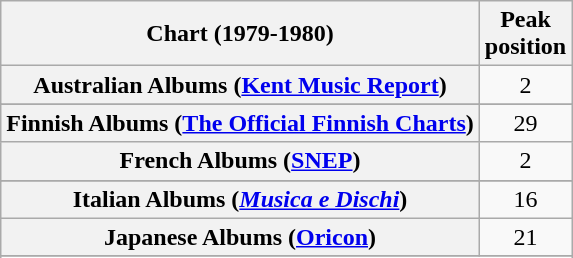<table class="wikitable sortable plainrowheaders" style="text-align:center">
<tr>
<th scope="col">Chart (1979-1980)</th>
<th scope="col">Peak<br>position</th>
</tr>
<tr>
<th scope="row">Australian Albums (<a href='#'>Kent Music Report</a>)</th>
<td align="center">2</td>
</tr>
<tr>
</tr>
<tr>
</tr>
<tr>
</tr>
<tr>
<th scope="row">Finnish Albums (<a href='#'>The Official Finnish Charts</a>)</th>
<td align="center">29</td>
</tr>
<tr>
<th scope="row">French Albums (<a href='#'>SNEP</a>)</th>
<td align="center">2</td>
</tr>
<tr>
</tr>
<tr>
<th scope="row">Italian Albums (<em><a href='#'>Musica e Dischi</a></em>)</th>
<td align="center">16</td>
</tr>
<tr>
<th scope="row">Japanese Albums (<a href='#'>Oricon</a>)</th>
<td align="center">21</td>
</tr>
<tr>
</tr>
<tr>
</tr>
<tr>
</tr>
<tr>
</tr>
<tr>
</tr>
</table>
